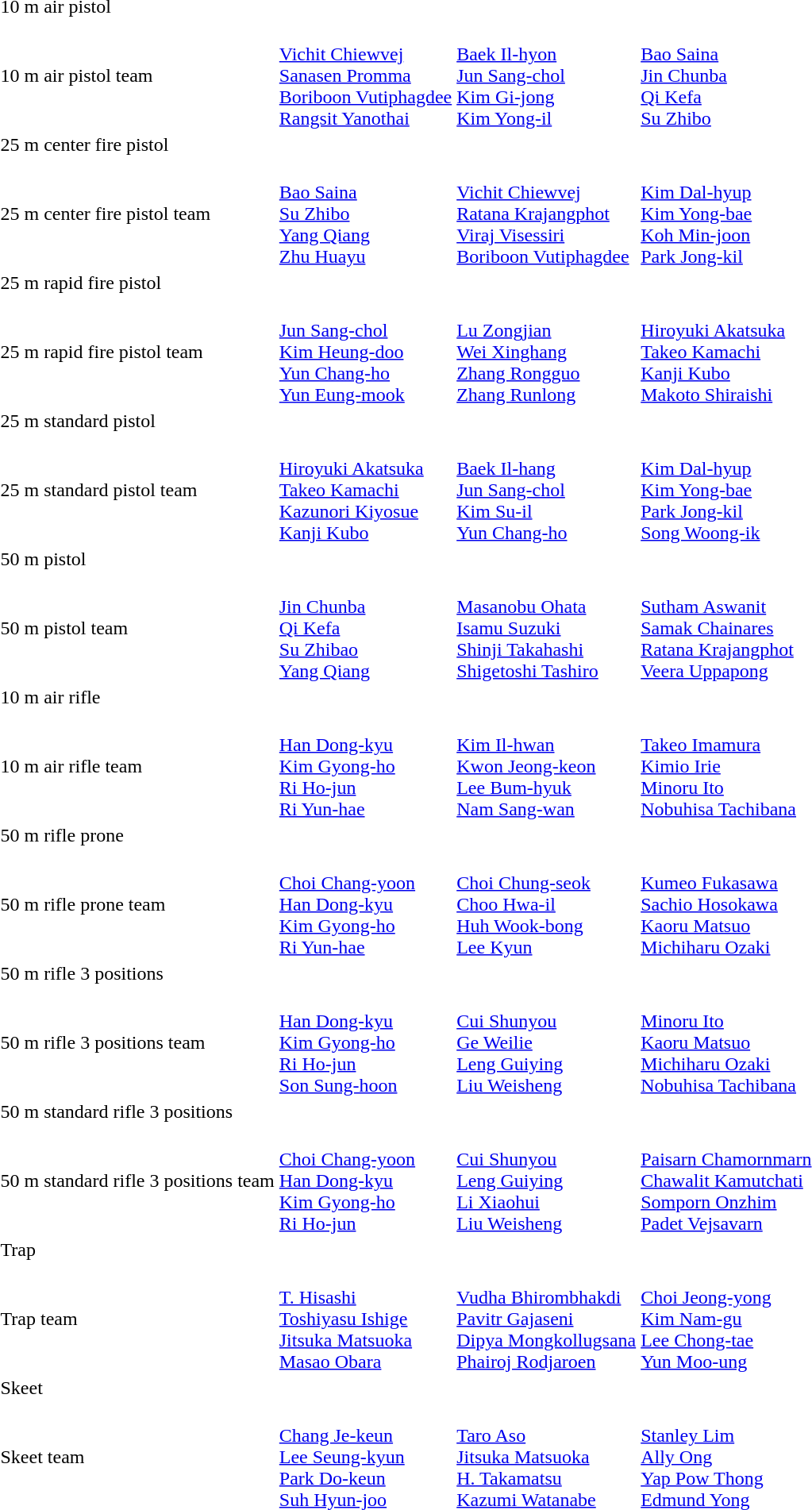<table>
<tr>
<td>10 m air pistol</td>
<td></td>
<td></td>
<td></td>
</tr>
<tr>
<td>10 m air pistol team</td>
<td><br><a href='#'>Vichit Chiewvej</a><br><a href='#'>Sanasen Promma</a><br><a href='#'>Boriboon Vutiphagdee</a><br><a href='#'>Rangsit Yanothai</a></td>
<td><br><a href='#'>Baek Il-hyon</a><br><a href='#'>Jun Sang-chol</a><br><a href='#'>Kim Gi-jong</a><br><a href='#'>Kim Yong-il</a></td>
<td><br><a href='#'>Bao Saina</a><br><a href='#'>Jin Chunba</a><br><a href='#'>Qi Kefa</a><br><a href='#'>Su Zhibo</a></td>
</tr>
<tr>
<td>25 m center fire pistol</td>
<td></td>
<td></td>
<td></td>
</tr>
<tr>
<td>25 m center fire pistol team</td>
<td><br><a href='#'>Bao Saina</a><br><a href='#'>Su Zhibo</a><br><a href='#'>Yang Qiang</a><br><a href='#'>Zhu Huayu</a></td>
<td><br><a href='#'>Vichit Chiewvej</a><br><a href='#'>Ratana Krajangphot</a><br><a href='#'>Viraj Visessiri</a><br><a href='#'>Boriboon Vutiphagdee</a></td>
<td><br><a href='#'>Kim Dal-hyup</a><br><a href='#'>Kim Yong-bae</a><br><a href='#'>Koh Min-joon</a><br><a href='#'>Park Jong-kil</a></td>
</tr>
<tr>
<td>25 m rapid fire pistol</td>
<td></td>
<td></td>
<td></td>
</tr>
<tr>
<td>25 m rapid fire pistol team</td>
<td><br><a href='#'>Jun Sang-chol</a><br><a href='#'>Kim Heung-doo</a><br><a href='#'>Yun Chang-ho</a><br><a href='#'>Yun Eung-mook</a></td>
<td><br><a href='#'>Lu Zongjian</a><br><a href='#'>Wei Xinghang</a><br><a href='#'>Zhang Rongguo</a><br><a href='#'>Zhang Runlong</a></td>
<td><br><a href='#'>Hiroyuki Akatsuka</a><br><a href='#'>Takeo Kamachi</a><br><a href='#'>Kanji Kubo</a><br><a href='#'>Makoto Shiraishi</a></td>
</tr>
<tr>
<td>25 m standard pistol</td>
<td></td>
<td></td>
<td></td>
</tr>
<tr>
<td>25 m standard pistol team</td>
<td><br><a href='#'>Hiroyuki Akatsuka</a><br><a href='#'>Takeo Kamachi</a><br><a href='#'>Kazunori Kiyosue</a><br><a href='#'>Kanji Kubo</a></td>
<td><br><a href='#'>Baek Il-hang</a><br><a href='#'>Jun Sang-chol</a><br><a href='#'>Kim Su-il</a><br><a href='#'>Yun Chang-ho</a></td>
<td><br><a href='#'>Kim Dal-hyup</a><br><a href='#'>Kim Yong-bae</a><br><a href='#'>Park Jong-kil</a><br><a href='#'>Song Woong-ik</a></td>
</tr>
<tr>
<td>50 m pistol</td>
<td></td>
<td></td>
<td></td>
</tr>
<tr>
<td>50 m pistol team</td>
<td><br><a href='#'>Jin Chunba</a><br><a href='#'>Qi Kefa</a><br><a href='#'>Su Zhibao</a><br><a href='#'>Yang Qiang</a></td>
<td><br><a href='#'>Masanobu Ohata</a><br><a href='#'>Isamu Suzuki</a><br><a href='#'>Shinji Takahashi</a><br><a href='#'>Shigetoshi Tashiro</a></td>
<td><br><a href='#'>Sutham Aswanit</a><br><a href='#'>Samak Chainares</a><br><a href='#'>Ratana Krajangphot</a><br><a href='#'>Veera Uppapong</a></td>
</tr>
<tr>
<td>10 m air rifle</td>
<td></td>
<td></td>
<td></td>
</tr>
<tr>
<td>10 m air rifle team</td>
<td><br><a href='#'>Han Dong-kyu</a><br><a href='#'>Kim Gyong-ho</a><br><a href='#'>Ri Ho-jun</a><br><a href='#'>Ri Yun-hae</a></td>
<td><br><a href='#'>Kim Il-hwan</a><br><a href='#'>Kwon Jeong-keon</a><br><a href='#'>Lee Bum-hyuk</a><br><a href='#'>Nam Sang-wan</a></td>
<td><br><a href='#'>Takeo Imamura</a><br><a href='#'>Kimio Irie</a><br><a href='#'>Minoru Ito</a><br><a href='#'>Nobuhisa Tachibana</a></td>
</tr>
<tr>
<td>50 m rifle prone</td>
<td></td>
<td></td>
<td></td>
</tr>
<tr>
<td>50 m rifle prone team</td>
<td><br><a href='#'>Choi Chang-yoon</a><br><a href='#'>Han Dong-kyu</a><br><a href='#'>Kim Gyong-ho</a><br><a href='#'>Ri Yun-hae</a></td>
<td><br><a href='#'>Choi Chung-seok</a><br><a href='#'>Choo Hwa-il</a><br><a href='#'>Huh Wook-bong</a><br><a href='#'>Lee Kyun</a></td>
<td><br><a href='#'>Kumeo Fukasawa</a><br><a href='#'>Sachio Hosokawa</a><br><a href='#'>Kaoru Matsuo</a><br><a href='#'>Michiharu Ozaki</a></td>
</tr>
<tr>
<td>50 m rifle 3 positions</td>
<td></td>
<td></td>
<td></td>
</tr>
<tr>
<td>50 m rifle 3 positions team</td>
<td><br><a href='#'>Han Dong-kyu</a><br><a href='#'>Kim Gyong-ho</a><br><a href='#'>Ri Ho-jun</a><br><a href='#'>Son Sung-hoon</a></td>
<td><br><a href='#'>Cui Shunyou</a><br><a href='#'>Ge Weilie</a><br><a href='#'>Leng Guiying</a><br><a href='#'>Liu Weisheng</a></td>
<td><br><a href='#'>Minoru Ito</a><br><a href='#'>Kaoru Matsuo</a><br><a href='#'>Michiharu Ozaki</a><br><a href='#'>Nobuhisa Tachibana</a></td>
</tr>
<tr>
<td>50 m standard rifle 3 positions</td>
<td></td>
<td></td>
<td></td>
</tr>
<tr>
<td>50 m standard rifle 3 positions team</td>
<td><br><a href='#'>Choi Chang-yoon</a><br><a href='#'>Han Dong-kyu</a><br><a href='#'>Kim Gyong-ho</a><br><a href='#'>Ri Ho-jun</a></td>
<td><br><a href='#'>Cui Shunyou</a><br><a href='#'>Leng Guiying</a><br><a href='#'>Li Xiaohui</a><br><a href='#'>Liu Weisheng</a></td>
<td><br><a href='#'>Paisarn Chamornmarn</a><br><a href='#'>Chawalit Kamutchati</a><br><a href='#'>Somporn Onzhim</a><br><a href='#'>Padet Vejsavarn</a></td>
</tr>
<tr>
<td>Trap</td>
<td></td>
<td></td>
<td></td>
</tr>
<tr>
<td>Trap team</td>
<td><br><a href='#'>T. Hisashi</a><br><a href='#'>Toshiyasu Ishige</a><br><a href='#'>Jitsuka Matsuoka</a><br><a href='#'>Masao Obara</a></td>
<td><br><a href='#'>Vudha Bhirombhakdi</a><br><a href='#'>Pavitr Gajaseni</a><br><a href='#'>Dipya Mongkollugsana</a><br><a href='#'>Phairoj Rodjaroen</a></td>
<td><br><a href='#'>Choi Jeong-yong</a><br><a href='#'>Kim Nam-gu</a><br><a href='#'>Lee Chong-tae</a><br><a href='#'>Yun Moo-ung</a></td>
</tr>
<tr>
<td>Skeet</td>
<td></td>
<td></td>
<td></td>
</tr>
<tr>
<td>Skeet team</td>
<td><br><a href='#'>Chang Je-keun</a><br><a href='#'>Lee Seung-kyun</a><br><a href='#'>Park Do-keun</a><br><a href='#'>Suh Hyun-joo</a></td>
<td><br><a href='#'>Taro Aso</a><br><a href='#'>Jitsuka Matsuoka</a><br><a href='#'>H. Takamatsu</a><br><a href='#'>Kazumi Watanabe</a></td>
<td><br><a href='#'>Stanley Lim</a><br><a href='#'>Ally Ong</a><br><a href='#'>Yap Pow Thong</a><br><a href='#'>Edmund Yong</a></td>
</tr>
</table>
